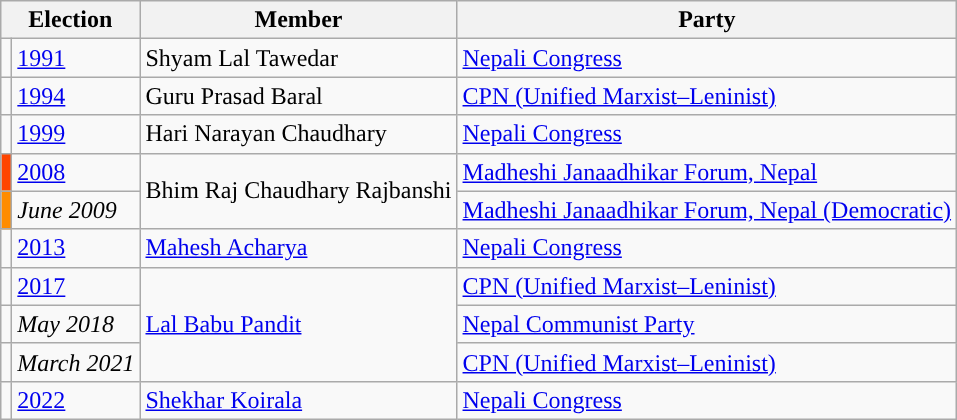<table class="wikitable">
<tr>
<th colspan="2">Election</th>
<th>Member</th>
<th>Party</th>
</tr>
<tr>
<td style="background-color:"></td>
<td><a href='#'>1991</a></td>
<td>Shyam Lal Tawedar</td>
<td><a href='#'>Nepali Congress</a></td>
</tr>
<tr>
<td style="background-color:"></td>
<td><a href='#'>1994</a></td>
<td>Guru Prasad Baral</td>
<td><a href='#'>CPN (Unified Marxist–Leninist)</a></td>
</tr>
<tr>
<td style="background-color:"></td>
<td><a href='#'>1999</a></td>
<td>Hari Narayan Chaudhary</td>
<td><a href='#'>Nepali Congress</a></td>
</tr>
<tr>
<td style="background-color:orangered"></td>
<td><a href='#'>2008</a></td>
<td rowspan="2">Bhim Raj Chaudhary Rajbanshi</td>
<td><a href='#'>Madheshi Janaadhikar Forum, Nepal</a></td>
</tr>
<tr>
<td style="background-color:darkorange"></td>
<td><em>June 2009</em></td>
<td><a href='#'>Madheshi Janaadhikar Forum, Nepal (Democratic)</a></td>
</tr>
<tr>
<td style="background-color:"></td>
<td><a href='#'>2013</a></td>
<td><a href='#'>Mahesh Acharya</a></td>
<td><a href='#'>Nepali Congress</a></td>
</tr>
<tr>
<td style="background-color:"></td>
<td><a href='#'>2017</a></td>
<td rowspan="3"><a href='#'>Lal Babu Pandit</a></td>
<td><a href='#'>CPN (Unified Marxist–Leninist)</a></td>
</tr>
<tr>
<td style="background-color:"></td>
<td><em>May 2018</em></td>
<td><a href='#'>Nepal Communist Party</a></td>
</tr>
<tr>
<td style="background-color:"></td>
<td><em>March 2021</em></td>
<td><a href='#'>CPN (Unified Marxist–Leninist)</a></td>
</tr>
<tr>
<td style="background-color:"></td>
<td><a href='#'>2022</a></td>
<td><a href='#'>Shekhar Koirala</a></td>
<td><a href='#'>Nepali Congress</a></td>
</tr>
</table>
